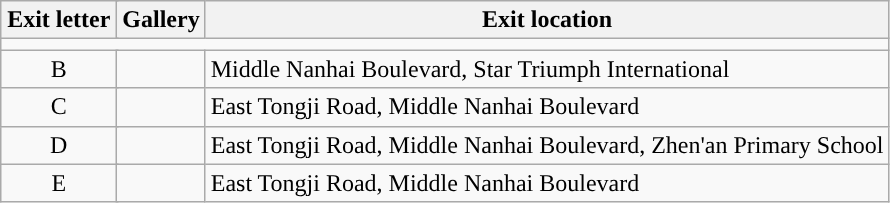<table class="wikitable">
<tr>
<th colspan=2 style="width:70px">Exit letter</th>
<th>Gallery</th>
<th>Exit location</th>
</tr>
<tr style="background:#">
<td colspan="4"></td>
</tr>
<tr>
<td colspan=2 align=center>B</td>
<td></td>
<td>Middle Nanhai Boulevard, Star Triumph International</td>
</tr>
<tr>
<td colspan=2 align=center>C</td>
<td></td>
<td>East Tongji Road, Middle Nanhai Boulevard</td>
</tr>
<tr>
<td colspan=2 align=center>D</td>
<td></td>
<td>East Tongji Road, Middle Nanhai Boulevard, Zhen'an Primary School</td>
</tr>
<tr>
<td colspan=2 align=center>E</td>
<td></td>
<td>East Tongji Road, Middle Nanhai Boulevard</td>
</tr>
</table>
